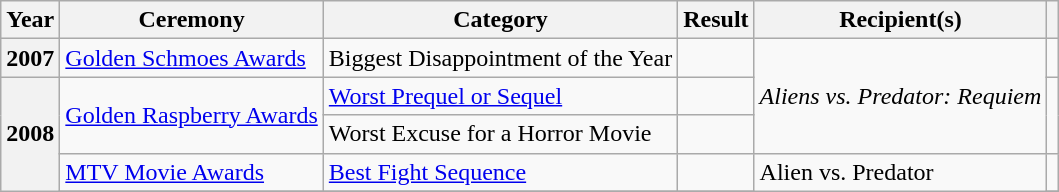<table class="wikitable plainrowheaders">
<tr>
<th scope="col">Year</th>
<th scope="col">Ceremony</th>
<th scope="col">Category</th>
<th scope="col">Result</th>
<th scope="col">Recipient(s)</th>
<th scope="col"></th>
</tr>
<tr>
<th scope="row">2007</th>
<td><a href='#'>Golden Schmoes Awards</a></td>
<td>Biggest Disappointment of the Year</td>
<td></td>
<td rowspan="3"><em>Aliens vs. Predator: Requiem</em></td>
<td style="text-align:center;"></td>
</tr>
<tr>
<th scope="row" rowspan="4">2008</th>
<td rowspan="2"><a href='#'>Golden Raspberry Awards</a></td>
<td><a href='#'>Worst Prequel or Sequel</a></td>
<td></td>
<td rowspan="2" style="text-align:center;"></td>
</tr>
<tr>
<td>Worst Excuse for a Horror Movie</td>
<td></td>
</tr>
<tr>
<td><a href='#'>MTV Movie Awards</a></td>
<td><a href='#'>Best Fight Sequence</a></td>
<td></td>
<td rowspan="2">Alien vs. Predator</td>
<td style="text-align:center;"></td>
</tr>
<tr>
</tr>
</table>
